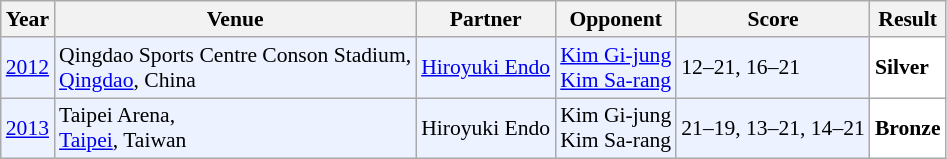<table class="sortable wikitable" style="font-size: 90%;">
<tr>
<th>Year</th>
<th>Venue</th>
<th>Partner</th>
<th>Opponent</th>
<th>Score</th>
<th>Result</th>
</tr>
<tr style="background:#ECF2FF">
<td align="center"><a href='#'>2012</a></td>
<td align="left">Qingdao Sports Centre Conson Stadium,<br><a href='#'>Qingdao</a>, China</td>
<td align="left"> <a href='#'>Hiroyuki Endo</a></td>
<td align="left"> <a href='#'>Kim Gi-jung</a><br> <a href='#'>Kim Sa-rang</a></td>
<td align="left">12–21, 16–21</td>
<td style="text-align:left; background:white"> <strong>Silver</strong></td>
</tr>
<tr style="background:#ECF2FF">
<td align="center"><a href='#'>2013</a></td>
<td align="left">Taipei Arena,<br><a href='#'>Taipei</a>, Taiwan</td>
<td align="left"> Hiroyuki Endo</td>
<td align="left"> Kim Gi-jung<br> Kim Sa-rang</td>
<td align="left">21–19, 13–21, 14–21</td>
<td style="text-align:left; background:white"> <strong>Bronze</strong></td>
</tr>
</table>
